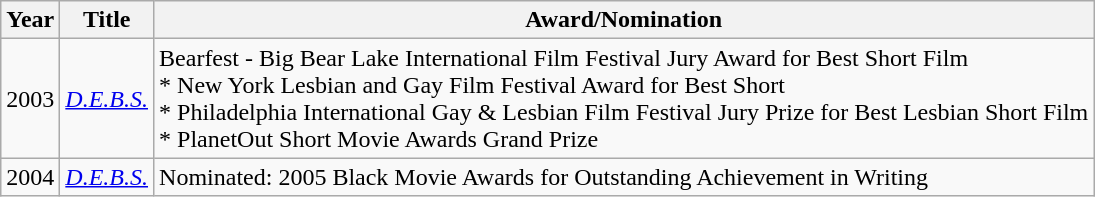<table class="wikitable">
<tr>
<th>Year</th>
<th>Title</th>
<th>Award/Nomination</th>
</tr>
<tr>
<td>2003</td>
<td><em><a href='#'>D.E.B.S.</a></em></td>
<td>Bearfest - Big Bear Lake International Film Festival Jury Award for Best Short Film <br> * New York Lesbian and Gay Film Festival Award for Best Short <br> * Philadelphia International Gay & Lesbian Film Festival Jury Prize for Best Lesbian Short Film <br> * PlanetOut Short Movie Awards Grand Prize</td>
</tr>
<tr>
<td>2004</td>
<td><em><a href='#'>D.E.B.S.</a></em></td>
<td>Nominated: 2005 Black Movie Awards for Outstanding Achievement in Writing</td>
</tr>
</table>
